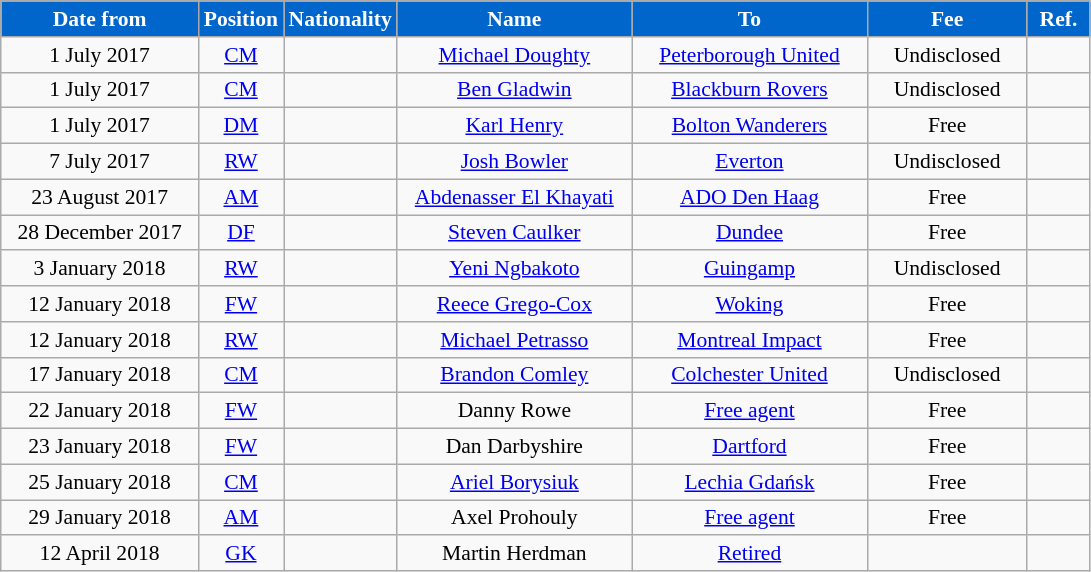<table class="wikitable"  style="text-align:center; font-size:90%; ">
<tr>
<th style="background:#0066CC; color:#FFFFFF; width:125px;">Date from</th>
<th style="background:#0066CC; color:#FFFFFF; width:50px;">Position</th>
<th style="background:#0066CC; color:#FFFFFF; width:50px;">Nationality</th>
<th style="background:#0066CC; color:#FFFFFF; width:150px;">Name</th>
<th style="background:#0066CC; color:#FFFFFF; width:150px;">To</th>
<th style="background:#0066CC; color:#FFFFFF; width:100px;">Fee</th>
<th style="background:#0066CC; color:#FFFFFF; width:35px;">Ref.</th>
</tr>
<tr>
<td>1 July 2017</td>
<td><a href='#'>CM</a></td>
<td></td>
<td><a href='#'>Michael Doughty</a></td>
<td><a href='#'>Peterborough United</a></td>
<td>Undisclosed</td>
<td></td>
</tr>
<tr>
<td>1 July 2017</td>
<td><a href='#'>CM</a></td>
<td></td>
<td><a href='#'>Ben Gladwin</a></td>
<td><a href='#'>Blackburn Rovers</a></td>
<td>Undisclosed</td>
<td></td>
</tr>
<tr>
<td>1 July 2017</td>
<td><a href='#'>DM</a></td>
<td></td>
<td><a href='#'>Karl Henry</a></td>
<td><a href='#'>Bolton Wanderers</a> </td>
<td>Free</td>
<td></td>
</tr>
<tr>
<td>7 July 2017</td>
<td><a href='#'>RW</a></td>
<td></td>
<td><a href='#'>Josh Bowler</a></td>
<td><a href='#'>Everton</a></td>
<td>Undisclosed</td>
<td></td>
</tr>
<tr>
<td>23 August 2017</td>
<td><a href='#'>AM</a></td>
<td></td>
<td><a href='#'>Abdenasser El Khayati</a></td>
<td><a href='#'>ADO Den Haag</a> </td>
<td>Free</td>
<td></td>
</tr>
<tr>
<td>28 December 2017</td>
<td><a href='#'>DF</a></td>
<td></td>
<td><a href='#'>Steven Caulker</a></td>
<td><a href='#'>Dundee</a></td>
<td>Free</td>
<td></td>
</tr>
<tr>
<td>3 January 2018</td>
<td><a href='#'>RW</a></td>
<td></td>
<td><a href='#'>Yeni Ngbakoto</a></td>
<td><a href='#'>Guingamp</a></td>
<td>Undisclosed</td>
<td></td>
</tr>
<tr>
<td>12 January 2018</td>
<td><a href='#'>FW</a></td>
<td></td>
<td><a href='#'>Reece Grego-Cox</a></td>
<td><a href='#'>Woking</a> </td>
<td>Free</td>
<td></td>
</tr>
<tr>
<td>12 January 2018</td>
<td><a href='#'>RW</a></td>
<td></td>
<td><a href='#'>Michael Petrasso</a></td>
<td><a href='#'>Montreal Impact</a> </td>
<td>Free</td>
<td></td>
</tr>
<tr>
<td>17 January 2018</td>
<td><a href='#'>CM</a></td>
<td></td>
<td><a href='#'>Brandon Comley</a></td>
<td><a href='#'>Colchester United</a></td>
<td>Undisclosed</td>
<td></td>
</tr>
<tr>
<td>22 January 2018</td>
<td><a href='#'>FW</a></td>
<td></td>
<td>Danny Rowe</td>
<td><a href='#'>Free agent</a></td>
<td>Free</td>
<td></td>
</tr>
<tr>
<td>23 January 2018</td>
<td><a href='#'>FW</a></td>
<td></td>
<td>Dan Darbyshire</td>
<td><a href='#'>Dartford</a> </td>
<td>Free</td>
<td></td>
</tr>
<tr>
<td>25 January 2018</td>
<td><a href='#'>CM</a></td>
<td></td>
<td><a href='#'>Ariel Borysiuk</a></td>
<td><a href='#'>Lechia Gdańsk</a> </td>
<td>Free</td>
<td></td>
</tr>
<tr>
<td>29 January 2018</td>
<td><a href='#'>AM</a></td>
<td></td>
<td>Axel Prohouly</td>
<td><a href='#'>Free agent</a></td>
<td>Free</td>
<td></td>
</tr>
<tr>
<td>12 April 2018</td>
<td><a href='#'>GK</a></td>
<td></td>
<td>Martin Herdman</td>
<td><a href='#'>Retired</a> </td>
<td></td>
<td></td>
</tr>
</table>
